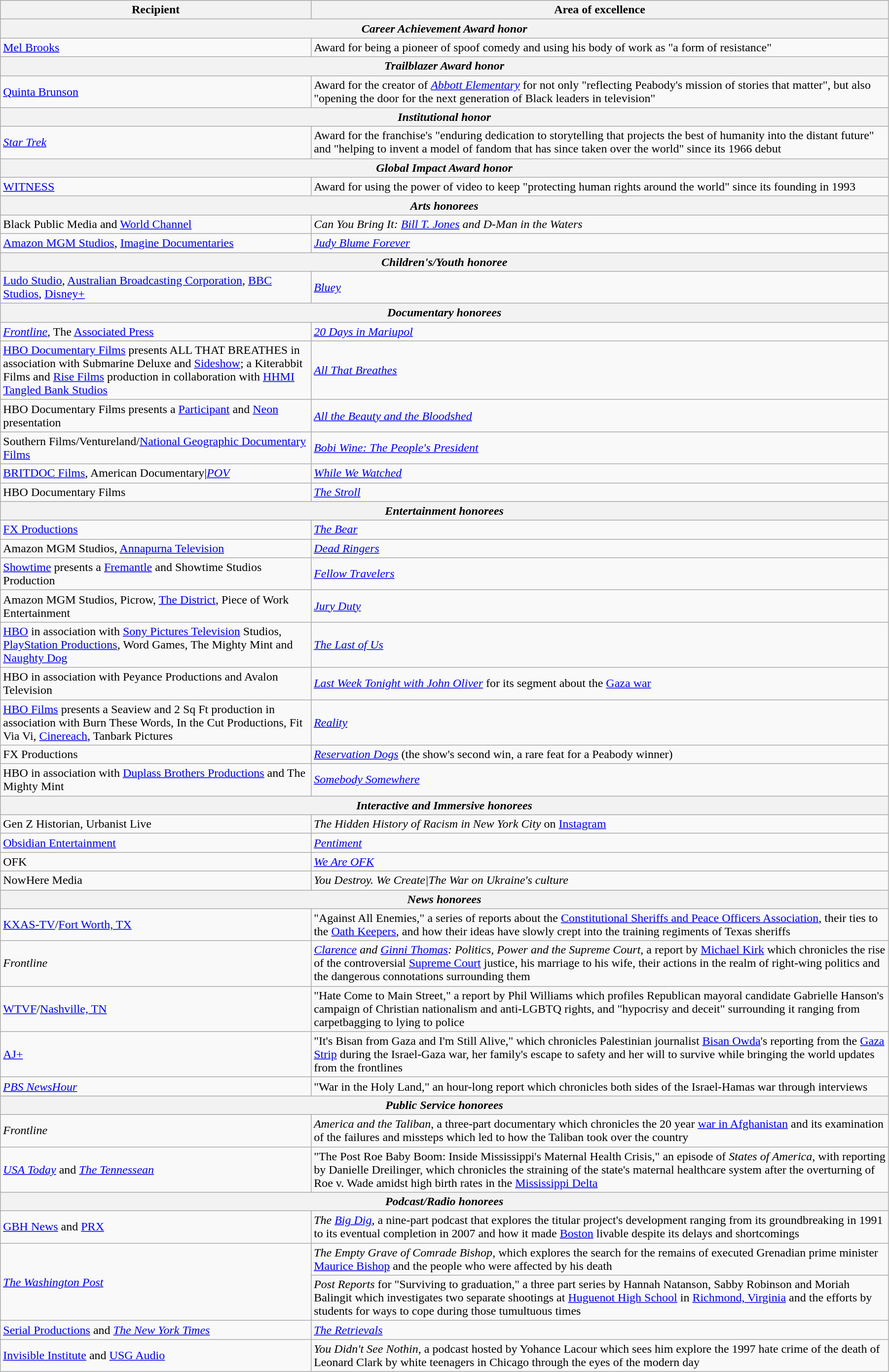<table class="wikitable" style="width:95%">
<tr style="background:#ccc;">
<th style="width:35%;">Recipient</th>
<th style="width:65%;">Area of excellence</th>
</tr>
<tr>
<th colspan="2"><em>Career Achievement Award honor</em></th>
</tr>
<tr>
<td><a href='#'>Mel Brooks</a></td>
<td>Award for being a pioneer of spoof comedy and using his body of work as "a form of resistance"</td>
</tr>
<tr>
<th colspan="2"><em>Trailblazer Award honor</em></th>
</tr>
<tr>
<td><a href='#'>Quinta Brunson</a></td>
<td>Award for the creator of <em><a href='#'>Abbott Elementary</a></em> for not only "reflecting Peabody's mission of stories that matter", but also "opening the door for the next generation of Black leaders in television"</td>
</tr>
<tr>
<th colspan="2"><em>Institutional honor</em></th>
</tr>
<tr>
<td><em><a href='#'>Star Trek</a></em></td>
<td>Award for the franchise's "enduring dedication to storytelling that projects the best of humanity into the distant future" and "helping to invent a model of fandom that has since taken over the world" since its 1966 debut</td>
</tr>
<tr>
<th colspan="2"><em>Global Impact Award honor</em></th>
</tr>
<tr>
<td><a href='#'>WITNESS</a></td>
<td>Award for using the power of video to keep "protecting human rights around the world" since its founding in 1993</td>
</tr>
<tr>
<th colspan="2"><em>Arts honorees</em></th>
</tr>
<tr>
<td>Black Public Media and <a href='#'>World Channel</a></td>
<td><em>Can You Bring It: <a href='#'>Bill T. Jones</a> and D-Man in the Waters</em></td>
</tr>
<tr>
<td><a href='#'>Amazon MGM Studios</a>, <a href='#'>Imagine Documentaries</a></td>
<td><em><a href='#'>Judy Blume Forever</a></em></td>
</tr>
<tr>
<th colspan="2"><em>Children's/Youth honoree</em></th>
</tr>
<tr>
<td><a href='#'>Ludo Studio</a>, <a href='#'>Australian Broadcasting Corporation</a>, <a href='#'>BBC Studios</a>, <a href='#'>Disney+</a></td>
<td><em><a href='#'>Bluey</a></em></td>
</tr>
<tr>
<th colspan="2"><em>Documentary honorees</em></th>
</tr>
<tr>
<td><em><a href='#'>Frontline</a></em>, The <a href='#'>Associated Press</a></td>
<td><em><a href='#'>20 Days in Mariupol</a></em></td>
</tr>
<tr>
<td><a href='#'>HBO Documentary Films</a> presents ALL THAT BREATHES in association with Submarine Deluxe and <a href='#'>Sideshow</a>; a Kiterabbit Films and <a href='#'>Rise Films</a> production in collaboration with <a href='#'>HHMI Tangled Bank Studios</a></td>
<td><em><a href='#'>All That Breathes</a></em></td>
</tr>
<tr>
<td>HBO Documentary Films presents a <a href='#'>Participant</a> and <a href='#'>Neon</a> presentation</td>
<td><em><a href='#'>All the Beauty and the Bloodshed</a></em></td>
</tr>
<tr>
<td>Southern Films/Ventureland/<a href='#'>National Geographic Documentary Films</a></td>
<td><em><a href='#'>Bobi Wine: The People's President</a></em></td>
</tr>
<tr>
<td><a href='#'>BRITDOC Films</a>, American Documentary|<em><a href='#'>POV</a></em><br></td>
<td><em><a href='#'>While We Watched</a></em></td>
</tr>
<tr>
<td>HBO Documentary Films</td>
<td><em><a href='#'>The Stroll</a></em></td>
</tr>
<tr>
<th colspan="2"><em>Entertainment honorees</em></th>
</tr>
<tr>
<td><a href='#'>FX Productions</a></td>
<td><em><a href='#'>The Bear</a></em></td>
</tr>
<tr>
<td>Amazon MGM Studios, <a href='#'>Annapurna Television</a></td>
<td><em><a href='#'>Dead Ringers</a></em></td>
</tr>
<tr>
<td><a href='#'>Showtime</a> presents a <a href='#'>Fremantle</a> and Showtime Studios Production</td>
<td><em><a href='#'>Fellow Travelers</a></em></td>
</tr>
<tr>
<td>Amazon MGM Studios, Picrow, <a href='#'>The District</a>, Piece of Work Entertainment</td>
<td><em><a href='#'>Jury Duty</a></em></td>
</tr>
<tr>
<td><a href='#'>HBO</a> in association with <a href='#'>Sony Pictures Television</a> Studios, <a href='#'>PlayStation Productions</a>, Word Games, The Mighty Mint and <a href='#'>Naughty Dog</a></td>
<td><em><a href='#'>The Last of Us</a></em></td>
</tr>
<tr>
<td>HBO in association with Peyance Productions and Avalon Television</td>
<td><em><a href='#'>Last Week Tonight with John Oliver</a></em> for its segment about the <a href='#'>Gaza war</a></td>
</tr>
<tr>
<td><a href='#'>HBO Films</a> presents a Seaview and 2 Sq Ft production in association with Burn These Words, In the Cut Productions, Fit Via Vi, <a href='#'>Cinereach</a>, Tanbark Pictures</td>
<td><em><a href='#'>Reality</a></em></td>
</tr>
<tr>
<td>FX Productions</td>
<td><em><a href='#'>Reservation Dogs</a></em> (the show's second win, a rare feat for a Peabody winner)</td>
</tr>
<tr>
<td>HBO in association with <a href='#'>Duplass Brothers Productions</a> and The Mighty Mint</td>
<td><em><a href='#'>Somebody Somewhere</a></em></td>
</tr>
<tr>
<th colspan="2"><em>Interactive and Immersive honorees</em></th>
</tr>
<tr>
<td>Gen Z Historian, Urbanist Live</td>
<td><em>The Hidden History of Racism in New York City</em> on <a href='#'>Instagram</a></td>
</tr>
<tr>
<td><a href='#'>Obsidian Entertainment</a></td>
<td><em><a href='#'>Pentiment</a></em></td>
</tr>
<tr>
<td>OFK</td>
<td><em><a href='#'>We Are OFK</a></em></td>
</tr>
<tr>
<td>NowHere Media</td>
<td><em>You Destroy. We Create|The War on Ukraine's culture</em></td>
</tr>
<tr>
<th colspan="2"><em>News honorees</em></th>
</tr>
<tr>
<td><a href='#'>KXAS-TV</a>/<a href='#'>Fort Worth, TX</a></td>
<td>"Against All Enemies," a series of reports about the <a href='#'>Constitutional Sheriffs and Peace Officers Association</a>, their ties to the <a href='#'>Oath Keepers</a>, and how their ideas have slowly crept into the training regiments of Texas sheriffs</td>
</tr>
<tr>
<td><em>Frontline</em></td>
<td><em><a href='#'>Clarence</a> and <a href='#'>Ginni Thomas</a>: Politics, Power and the Supreme Court</em>, a report by <a href='#'>Michael Kirk</a> which chronicles the rise of the controversial <a href='#'>Supreme Court</a> justice, his marriage to his wife, their actions in the realm of right-wing politics and the dangerous connotations surrounding them</td>
</tr>
<tr>
<td><a href='#'>WTVF</a>/<a href='#'>Nashville, TN</a></td>
<td>"Hate Come to Main Street," a report by Phil Williams which profiles Republican mayoral candidate Gabrielle Hanson's campaign of Christian nationalism and anti-LGBTQ rights, and "hypocrisy and deceit" surrounding it ranging from carpetbagging to lying to police</td>
</tr>
<tr>
<td><a href='#'>AJ+</a></td>
<td>"It's Bisan from Gaza and I'm Still Alive," which chronicles Palestinian journalist <a href='#'>Bisan Owda</a>'s reporting from the <a href='#'>Gaza Strip</a> during the Israel-Gaza war, her family's escape to safety and her will to survive while bringing the world updates from the frontlines</td>
</tr>
<tr>
<td><em><a href='#'>PBS NewsHour</a></em></td>
<td>"War in the Holy Land," an hour-long report which chronicles both sides of the Israel-Hamas war through interviews</td>
</tr>
<tr>
<th colspan="2"><em>Public Service honorees</em></th>
</tr>
<tr>
<td><em>Frontline</em></td>
<td><em>America and the Taliban</em>, a three-part documentary which chronicles the 20 year <a href='#'>war in Afghanistan</a> and its examination of the failures and missteps which led to how the Taliban took over the country</td>
</tr>
<tr>
<td><em><a href='#'>USA Today</a></em> and <em><a href='#'>The Tennessean</a></em></td>
<td>"The Post Roe Baby Boom: Inside Mississippi's Maternal Health Crisis," an episode of <em>States of America</em>, with reporting by Danielle Dreilinger, which chronicles the straining of the state's maternal healthcare system after the overturning of Roe v. Wade amidst high birth rates in the <a href='#'>Mississippi Delta</a></td>
</tr>
<tr>
<th colspan="2"><em>Podcast/Radio honorees</em></th>
</tr>
<tr>
<td><a href='#'>GBH News</a> and <a href='#'>PRX</a></td>
<td><em>The <a href='#'>Big Dig</a></em>, a nine-part podcast that explores the titular project's development ranging from its groundbreaking in 1991 to its eventual completion in 2007 and how it made <a href='#'>Boston</a> livable despite its delays and shortcomings</td>
</tr>
<tr>
<td rowspan="2"><em><a href='#'>The Washington Post</a></em></td>
<td><em>The Empty Grave of Comrade Bishop</em>, which explores the search for the remains of executed Grenadian prime minister <a href='#'>Maurice Bishop</a> and the people who were affected by his death</td>
</tr>
<tr>
<td><em>Post Reports</em> for "Surviving to graduation," a three part series by Hannah Natanson, Sabby Robinson and Moriah Balingit which investigates two separate shootings at <a href='#'>Huguenot High School</a> in <a href='#'>Richmond, Virginia</a> and the efforts by students for ways to cope during those tumultuous times</td>
</tr>
<tr>
<td><a href='#'>Serial Productions</a> and <em><a href='#'>The New York Times</a></em></td>
<td><em><a href='#'>The Retrievals</a></em></td>
</tr>
<tr>
<td><a href='#'>Invisible Institute</a> and <a href='#'>USG Audio</a></td>
<td><em>You Didn't See Nothin</em>, a podcast hosted by Yohance Lacour which sees him explore the 1997 hate crime of the death of Leonard Clark by white teenagers in Chicago through the eyes of the modern day</td>
</tr>
</table>
